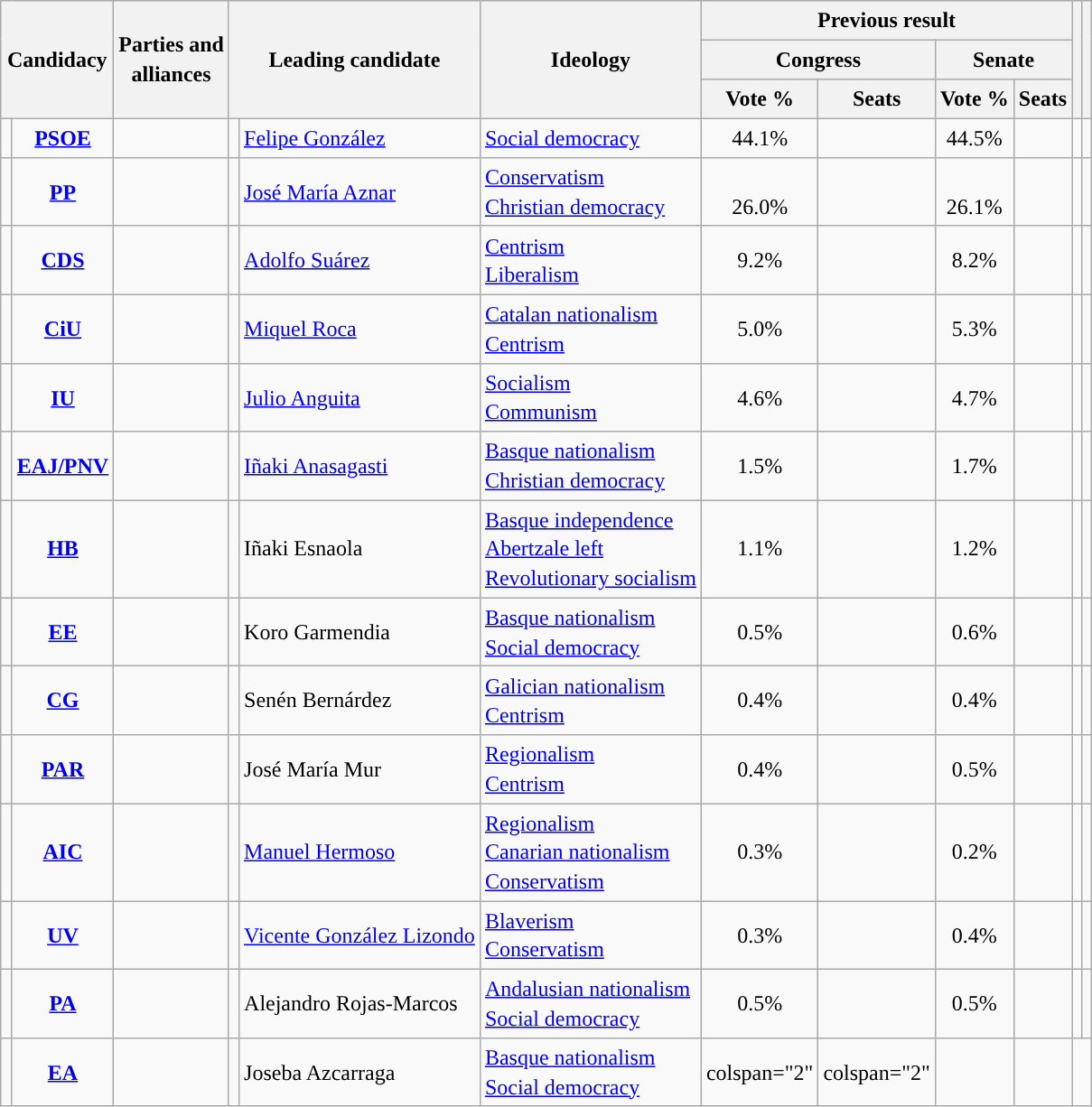<table class="wikitable" style="line-height:1.35em; text-align:left;">
<tr>
<th colspan="2" rowspan="3">Candidacy</th>
<th rowspan="3">Parties and<br>alliances</th>
<th colspan="2" rowspan="3">Leading candidate</th>
<th rowspan="3">Ideology</th>
<th colspan="4">Previous result</th>
<th rowspan="3"></th>
<th rowspan="3"></th>
</tr>
<tr>
<th colspan="2">Congress</th>
<th colspan="2">Senate</th>
</tr>
<tr>
<th>Vote %</th>
<th>Seats</th>
<th>Vote %</th>
<th>Seats</th>
</tr>
<tr>
<td width="1" style="color:inherit;background:"></td>
<td align="center"><strong><a href='#'>PSOE</a></strong></td>
<td></td>
<td></td>
<td><a href='#'>Felipe González</a></td>
<td><a href='#'>Social democracy</a></td>
<td align="center">44.1%</td>
<td></td>
<td align="center">44.5%</td>
<td></td>
<td></td>
<td></td>
</tr>
<tr>
<td style="color:inherit;background:"></td>
<td align="center"><strong><a href='#'>PP</a></strong></td>
<td></td>
<td></td>
<td><a href='#'>José María Aznar</a></td>
<td><a href='#'>Conservatism</a><br><a href='#'>Christian democracy</a></td>
<td align="center"><br>26.0%<br></td>
<td></td>
<td align="center"><br>26.1%<br></td>
<td></td>
<td></td>
<td></td>
</tr>
<tr>
<td style="color:inherit;background:"></td>
<td align="center"><strong><a href='#'>CDS</a></strong></td>
<td></td>
<td></td>
<td><a href='#'>Adolfo Suárez</a></td>
<td><a href='#'>Centrism</a><br><a href='#'>Liberalism</a></td>
<td align="center">9.2%</td>
<td></td>
<td align="center">8.2%</td>
<td></td>
<td></td>
<td></td>
</tr>
<tr>
<td style="color:inherit;background:"></td>
<td align="center"><strong><a href='#'>CiU</a></strong></td>
<td></td>
<td></td>
<td><a href='#'>Miquel Roca</a></td>
<td><a href='#'>Catalan nationalism</a><br><a href='#'>Centrism</a></td>
<td align="center">5.0%</td>
<td></td>
<td align="center">5.3%</td>
<td></td>
<td></td>
<td></td>
</tr>
<tr>
<td style="color:inherit;background:"></td>
<td align="center"><strong><a href='#'>IU</a></strong></td>
<td></td>
<td></td>
<td><a href='#'>Julio Anguita</a></td>
<td><a href='#'>Socialism</a><br><a href='#'>Communism</a></td>
<td align="center">4.6%</td>
<td></td>
<td align="center">4.7%</td>
<td></td>
<td></td>
<td></td>
</tr>
<tr>
<td style="color:inherit;background:"></td>
<td align="center"><strong><a href='#'>EAJ/PNV</a></strong></td>
<td></td>
<td></td>
<td><a href='#'>Iñaki Anasagasti</a></td>
<td><a href='#'>Basque nationalism</a><br><a href='#'>Christian democracy</a></td>
<td align="center">1.5%</td>
<td></td>
<td align="center">1.7%</td>
<td></td>
<td></td>
<td></td>
</tr>
<tr>
<td style="color:inherit;background:"></td>
<td align="center"><strong><a href='#'>HB</a></strong></td>
<td></td>
<td></td>
<td>Iñaki Esnaola</td>
<td><a href='#'>Basque independence</a><br><a href='#'>Abertzale left</a><br><a href='#'>Revolutionary socialism</a></td>
<td align="center">1.1%</td>
<td></td>
<td align="center">1.2%</td>
<td></td>
<td></td>
<td></td>
</tr>
<tr>
<td style="color:inherit;background:"></td>
<td align="center"><strong><a href='#'>EE</a></strong></td>
<td></td>
<td></td>
<td>Koro Garmendia</td>
<td><a href='#'>Basque nationalism</a><br><a href='#'>Social democracy</a></td>
<td align="center">0.5%</td>
<td></td>
<td align="center">0.6%</td>
<td></td>
<td></td>
<td></td>
</tr>
<tr>
<td style="color:inherit;background:"></td>
<td align="center"><strong><a href='#'>CG</a></strong></td>
<td></td>
<td></td>
<td>Senén Bernárdez</td>
<td><a href='#'>Galician nationalism</a><br><a href='#'>Centrism</a></td>
<td align="center">0.4%</td>
<td></td>
<td align="center">0.4%</td>
<td></td>
<td></td>
<td></td>
</tr>
<tr>
<td style="color:inherit;background:"></td>
<td align="center"><strong><a href='#'>PAR</a></strong></td>
<td></td>
<td></td>
<td>José María Mur</td>
<td><a href='#'>Regionalism</a><br><a href='#'>Centrism</a></td>
<td align="center">0.4%</td>
<td></td>
<td align="center">0.5%</td>
<td></td>
<td></td>
<td></td>
</tr>
<tr>
<td style="color:inherit;background:"></td>
<td align="center"><strong><a href='#'>AIC</a></strong></td>
<td></td>
<td></td>
<td><a href='#'>Manuel Hermoso</a></td>
<td><a href='#'>Regionalism</a><br><a href='#'>Canarian nationalism</a><br><a href='#'>Conservatism</a></td>
<td align="center">0.3%</td>
<td></td>
<td align="center">0.2%</td>
<td></td>
<td></td>
<td></td>
</tr>
<tr>
<td style="color:inherit;background:"></td>
<td align="center"><strong><a href='#'>UV</a></strong></td>
<td></td>
<td></td>
<td><a href='#'>Vicente González Lizondo</a></td>
<td><a href='#'>Blaverism</a><br><a href='#'>Conservatism</a></td>
<td align="center">0.3%</td>
<td></td>
<td align="center">0.4%</td>
<td></td>
<td></td>
<td></td>
</tr>
<tr>
<td style="color:inherit;background:"></td>
<td align="center"><strong><a href='#'>PA</a></strong></td>
<td></td>
<td></td>
<td>Alejandro Rojas-Marcos</td>
<td><a href='#'>Andalusian nationalism</a><br><a href='#'>Social democracy</a></td>
<td align="center">0.5%</td>
<td></td>
<td align="center">0.5%</td>
<td></td>
<td></td>
<td></td>
</tr>
<tr>
<td style="color:inherit;background:"></td>
<td align="center"><strong><a href='#'>EA</a></strong></td>
<td></td>
<td></td>
<td>Joseba Azcarraga</td>
<td><a href='#'>Basque nationalism</a><br><a href='#'>Social democracy</a></td>
<td>colspan="2" </td>
<td>colspan="2" </td>
<td></td>
<td></td>
</tr>
</table>
